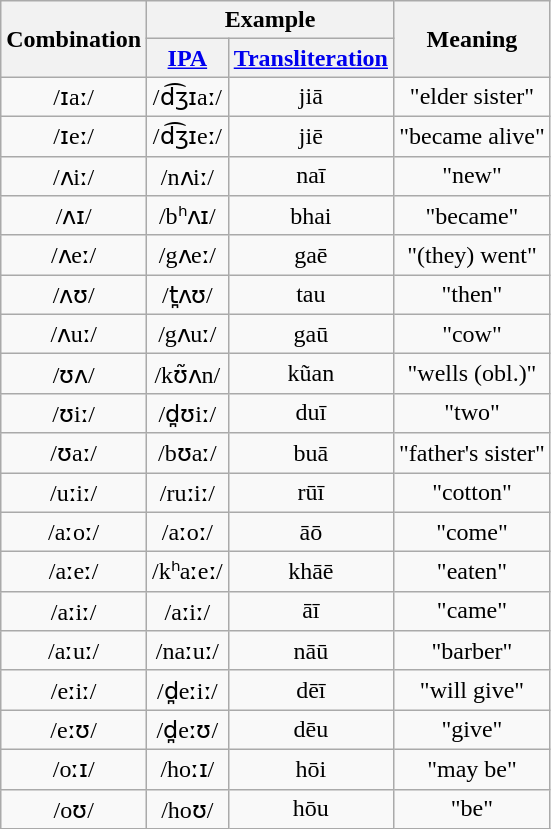<table class="wikitable mw-datatable">
<tr>
<th rowspan="2" style="text-align: center;">Combination</th>
<th colspan="2" style="text-align: center;">Example</th>
<th rowspan="2" style="text-align: center;">Meaning</th>
</tr>
<tr>
<th><a href='#'>IPA</a></th>
<th><a href='#'>Transliteration</a></th>
</tr>
<tr style="text-align: center;">
<td>/ɪaː/</td>
<td>/d͡ʒɪaː/</td>
<td>jiā</td>
<td>"elder sister"</td>
</tr>
<tr style="text-align: center;">
<td>/ɪeː/</td>
<td>/d͡ʒɪeː/</td>
<td>jiē</td>
<td>"became alive"</td>
</tr>
<tr style="text-align: center;">
<td>/ʌiː/</td>
<td>/nʌiː/</td>
<td>naī</td>
<td>"new"</td>
</tr>
<tr style="text-align: center;">
<td>/ʌɪ/</td>
<td>/bʰʌɪ/</td>
<td>bhai</td>
<td>"became"</td>
</tr>
<tr style="text-align: center;">
<td>/ʌeː/</td>
<td>/gʌeː/</td>
<td>gaē</td>
<td>"(they) went"</td>
</tr>
<tr style="text-align: center;">
<td>/ʌʊ/</td>
<td>/t̪ʌʊ/</td>
<td>tau</td>
<td>"then"</td>
</tr>
<tr style="text-align: center;">
<td>/ʌuː/</td>
<td>/gʌuː/</td>
<td>gaū</td>
<td>"cow"</td>
</tr>
<tr style="text-align: center;">
<td>/ʊʌ/</td>
<td>/kʊ̃ʌn/</td>
<td>kũan</td>
<td>"wells (obl.)"</td>
</tr>
<tr style="text-align: center;">
<td>/ʊiː/</td>
<td>/d̪ʊiː/</td>
<td>duī</td>
<td>"two"</td>
</tr>
<tr style="text-align: center;">
<td>/ʊaː/</td>
<td>/bʊaː/</td>
<td>buā</td>
<td>"father's sister"</td>
</tr>
<tr style="text-align: center;">
<td>/uːiː/</td>
<td>/ruːiː/</td>
<td>rūī</td>
<td>"cotton"</td>
</tr>
<tr style="text-align: center;">
<td>/aːoː/</td>
<td>/aːoː/</td>
<td>āō</td>
<td>"come"</td>
</tr>
<tr style="text-align: center;">
<td>/aːeː/</td>
<td>/kʰaːeː/</td>
<td>khāē</td>
<td>"eaten"</td>
</tr>
<tr style="text-align: center;">
<td>/aːiː/</td>
<td>/aːiː/</td>
<td>āī</td>
<td>"came"</td>
</tr>
<tr style="text-align: center;">
<td>/aːuː/</td>
<td>/naːuː/</td>
<td>nāū</td>
<td>"barber"</td>
</tr>
<tr style="text-align: center;">
<td>/eːiː/</td>
<td>/d̪eːiː/</td>
<td>dēī</td>
<td>"will give"</td>
</tr>
<tr style="text-align: center;">
<td>/eːʊ/</td>
<td>/d̪eːʊ/</td>
<td>dēu</td>
<td>"give"</td>
</tr>
<tr style="text-align: center;">
<td>/oːɪ/</td>
<td>/hoːɪ/</td>
<td>hōi</td>
<td>"may be"</td>
</tr>
<tr style="text-align: center;">
<td>/oʊ/</td>
<td>/hoʊ/</td>
<td>hōu</td>
<td>"be"</td>
</tr>
</table>
